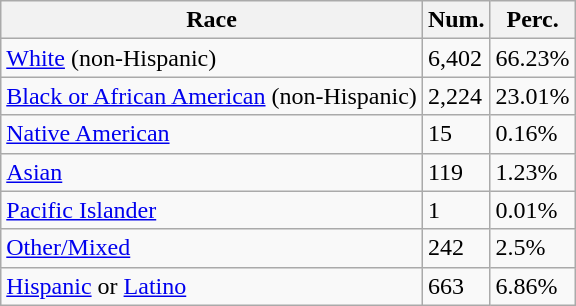<table class="wikitable">
<tr>
<th>Race</th>
<th>Num.</th>
<th>Perc.</th>
</tr>
<tr>
<td><a href='#'>White</a> (non-Hispanic)</td>
<td>6,402</td>
<td>66.23%</td>
</tr>
<tr>
<td><a href='#'>Black or African American</a> (non-Hispanic)</td>
<td>2,224</td>
<td>23.01%</td>
</tr>
<tr>
<td><a href='#'>Native American</a></td>
<td>15</td>
<td>0.16%</td>
</tr>
<tr>
<td><a href='#'>Asian</a></td>
<td>119</td>
<td>1.23%</td>
</tr>
<tr>
<td><a href='#'>Pacific Islander</a></td>
<td>1</td>
<td>0.01%</td>
</tr>
<tr>
<td><a href='#'>Other/Mixed</a></td>
<td>242</td>
<td>2.5%</td>
</tr>
<tr>
<td><a href='#'>Hispanic</a> or <a href='#'>Latino</a></td>
<td>663</td>
<td>6.86%</td>
</tr>
</table>
